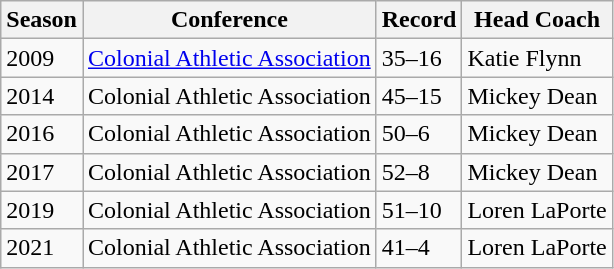<table class="wikitable">
<tr>
<th>Season</th>
<th>Conference</th>
<th>Record</th>
<th>Head Coach</th>
</tr>
<tr>
<td>2009</td>
<td><a href='#'>Colonial Athletic Association</a></td>
<td>35–16</td>
<td>Katie Flynn</td>
</tr>
<tr>
<td>2014</td>
<td>Colonial Athletic Association</td>
<td>45–15</td>
<td>Mickey Dean</td>
</tr>
<tr>
<td>2016</td>
<td>Colonial Athletic Association</td>
<td>50–6</td>
<td>Mickey Dean</td>
</tr>
<tr>
<td>2017</td>
<td>Colonial Athletic Association</td>
<td>52–8</td>
<td>Mickey Dean</td>
</tr>
<tr>
<td>2019</td>
<td>Colonial Athletic Association</td>
<td>51–10</td>
<td>Loren LaPorte</td>
</tr>
<tr>
<td>2021</td>
<td>Colonial Athletic Association</td>
<td>41–4</td>
<td>Loren LaPorte</td>
</tr>
</table>
